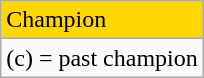<table class="wikitable">
<tr style="background:gold">
<td>Champion</td>
</tr>
<tr>
<td>(c) = past champion</td>
</tr>
</table>
